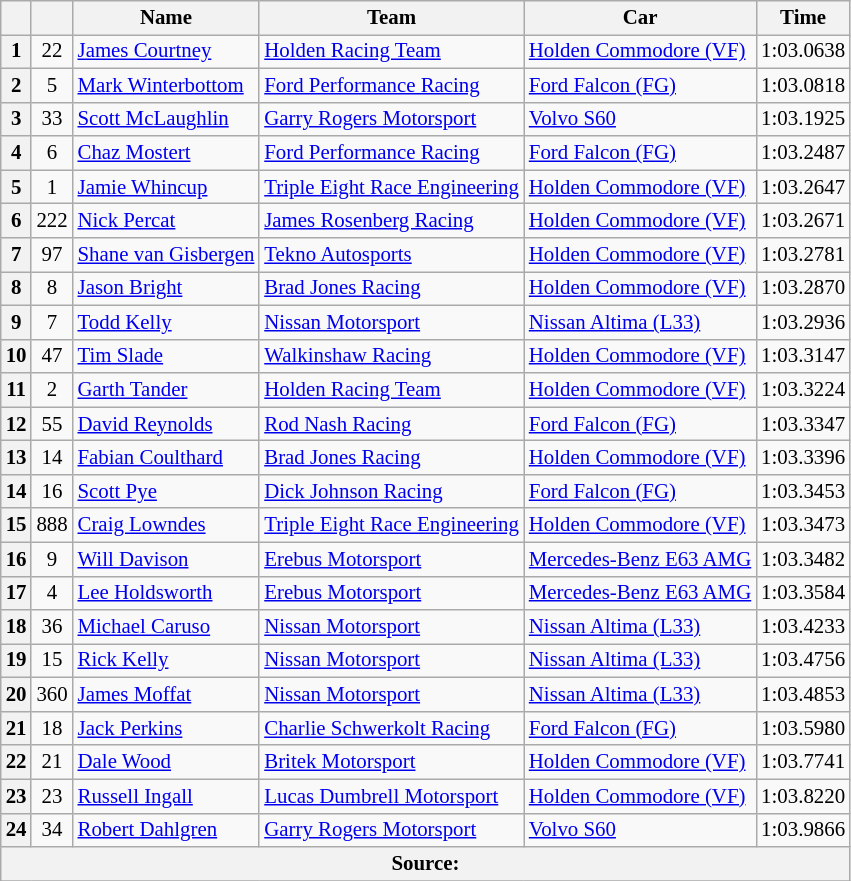<table class="wikitable" style="font-size: 87%">
<tr>
<th></th>
<th></th>
<th>Name</th>
<th>Team</th>
<th>Car</th>
<th>Time</th>
</tr>
<tr>
<th>1</th>
<td align="center">22</td>
<td> <a href='#'>James Courtney</a></td>
<td><a href='#'>Holden Racing Team</a></td>
<td><a href='#'>Holden Commodore (VF)</a></td>
<td>1:03.0638</td>
</tr>
<tr>
<th>2</th>
<td align="center">5</td>
<td> <a href='#'>Mark Winterbottom</a></td>
<td><a href='#'>Ford Performance Racing</a></td>
<td><a href='#'>Ford Falcon (FG)</a></td>
<td>1:03.0818</td>
</tr>
<tr>
<th>3</th>
<td align="center">33</td>
<td> <a href='#'>Scott McLaughlin</a></td>
<td><a href='#'>Garry Rogers Motorsport</a></td>
<td><a href='#'>Volvo S60</a></td>
<td>1:03.1925</td>
</tr>
<tr>
<th>4</th>
<td align="center">6</td>
<td> <a href='#'>Chaz Mostert</a></td>
<td><a href='#'>Ford Performance Racing</a></td>
<td><a href='#'>Ford Falcon (FG)</a></td>
<td>1:03.2487</td>
</tr>
<tr>
<th>5</th>
<td align="center">1</td>
<td> <a href='#'>Jamie Whincup</a></td>
<td><a href='#'>Triple Eight Race Engineering</a></td>
<td><a href='#'>Holden Commodore (VF)</a></td>
<td>1:03.2647</td>
</tr>
<tr>
<th>6</th>
<td align="center">222</td>
<td> <a href='#'>Nick Percat</a></td>
<td><a href='#'>James Rosenberg Racing</a></td>
<td><a href='#'>Holden Commodore (VF)</a></td>
<td>1:03.2671</td>
</tr>
<tr>
<th>7</th>
<td align="center">97</td>
<td> <a href='#'>Shane van Gisbergen</a></td>
<td><a href='#'>Tekno Autosports</a></td>
<td><a href='#'>Holden Commodore (VF)</a></td>
<td>1:03.2781</td>
</tr>
<tr>
<th>8</th>
<td align="center">8</td>
<td> <a href='#'>Jason Bright</a></td>
<td><a href='#'>Brad Jones Racing</a></td>
<td><a href='#'>Holden Commodore (VF)</a></td>
<td>1:03.2870</td>
</tr>
<tr>
<th>9</th>
<td align="center">7</td>
<td> <a href='#'>Todd Kelly</a></td>
<td><a href='#'>Nissan Motorsport</a></td>
<td><a href='#'>Nissan Altima (L33)</a></td>
<td>1:03.2936</td>
</tr>
<tr>
<th>10</th>
<td align="center">47</td>
<td> <a href='#'>Tim Slade</a></td>
<td><a href='#'>Walkinshaw Racing</a></td>
<td><a href='#'>Holden Commodore (VF)</a></td>
<td>1:03.3147</td>
</tr>
<tr>
<th>11</th>
<td align="center">2</td>
<td> <a href='#'>Garth Tander</a></td>
<td><a href='#'>Holden Racing Team</a></td>
<td><a href='#'>Holden Commodore (VF)</a></td>
<td>1:03.3224</td>
</tr>
<tr>
<th>12</th>
<td align="center">55</td>
<td> <a href='#'>David Reynolds</a></td>
<td><a href='#'>Rod Nash Racing</a></td>
<td><a href='#'>Ford Falcon (FG)</a></td>
<td>1:03.3347</td>
</tr>
<tr>
<th>13</th>
<td align="center">14</td>
<td> <a href='#'>Fabian Coulthard</a></td>
<td><a href='#'>Brad Jones Racing</a></td>
<td><a href='#'>Holden Commodore (VF)</a></td>
<td>1:03.3396</td>
</tr>
<tr>
<th>14</th>
<td align="center">16</td>
<td> <a href='#'>Scott Pye</a></td>
<td><a href='#'>Dick Johnson Racing</a></td>
<td><a href='#'>Ford Falcon (FG)</a></td>
<td>1:03.3453</td>
</tr>
<tr>
<th>15</th>
<td align="center">888</td>
<td> <a href='#'>Craig Lowndes</a></td>
<td><a href='#'>Triple Eight Race Engineering</a></td>
<td><a href='#'>Holden Commodore (VF)</a></td>
<td>1:03.3473</td>
</tr>
<tr>
<th>16</th>
<td align="center">9</td>
<td> <a href='#'>Will Davison</a></td>
<td><a href='#'>Erebus Motorsport</a></td>
<td><a href='#'>Mercedes-Benz E63 AMG</a></td>
<td>1:03.3482</td>
</tr>
<tr>
<th>17</th>
<td align="center">4</td>
<td> <a href='#'>Lee Holdsworth</a></td>
<td><a href='#'>Erebus Motorsport</a></td>
<td><a href='#'>Mercedes-Benz E63 AMG</a></td>
<td>1:03.3584</td>
</tr>
<tr>
<th>18</th>
<td align="center">36</td>
<td> <a href='#'>Michael Caruso</a></td>
<td><a href='#'>Nissan Motorsport</a></td>
<td><a href='#'>Nissan Altima (L33)</a></td>
<td>1:03.4233</td>
</tr>
<tr>
<th>19</th>
<td align="center">15</td>
<td> <a href='#'>Rick Kelly</a></td>
<td><a href='#'>Nissan Motorsport</a></td>
<td><a href='#'>Nissan Altima (L33)</a></td>
<td>1:03.4756</td>
</tr>
<tr>
<th>20</th>
<td align="center">360</td>
<td> <a href='#'>James Moffat</a></td>
<td><a href='#'>Nissan Motorsport</a></td>
<td><a href='#'>Nissan Altima (L33)</a></td>
<td>1:03.4853</td>
</tr>
<tr>
<th>21</th>
<td align="center">18</td>
<td> <a href='#'>Jack Perkins</a></td>
<td><a href='#'>Charlie Schwerkolt Racing</a></td>
<td><a href='#'>Ford Falcon (FG)</a></td>
<td>1:03.5980</td>
</tr>
<tr>
<th>22</th>
<td align="center">21</td>
<td> <a href='#'>Dale Wood</a></td>
<td><a href='#'>Britek Motorsport</a></td>
<td><a href='#'>Holden Commodore (VF)</a></td>
<td>1:03.7741</td>
</tr>
<tr>
<th>23</th>
<td align="center">23</td>
<td> <a href='#'>Russell Ingall</a></td>
<td><a href='#'>Lucas Dumbrell Motorsport</a></td>
<td><a href='#'>Holden Commodore (VF)</a></td>
<td>1:03.8220</td>
</tr>
<tr>
<th>24</th>
<td align="center">34</td>
<td> <a href='#'>Robert Dahlgren</a></td>
<td><a href='#'>Garry Rogers Motorsport</a></td>
<td><a href='#'>Volvo S60</a></td>
<td>1:03.9866</td>
</tr>
<tr>
<th colspan=6>Source:</th>
</tr>
<tr>
</tr>
</table>
